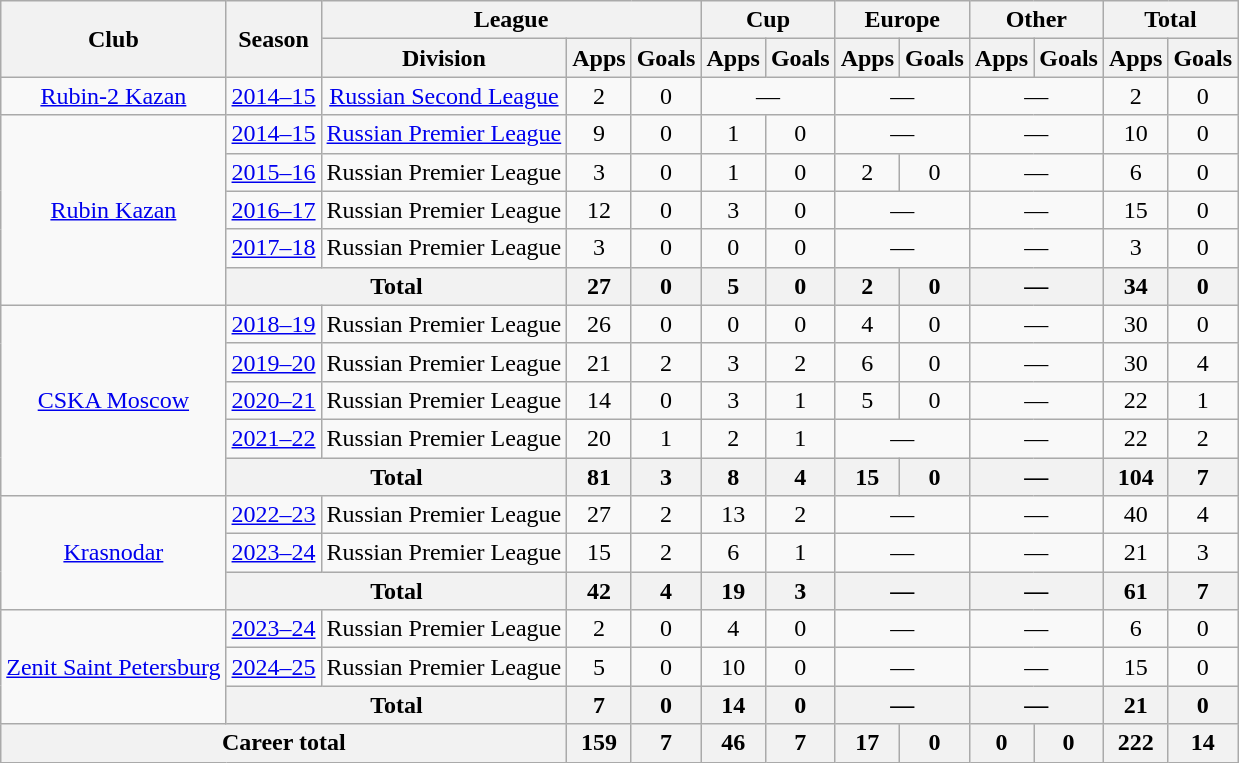<table class="wikitable" style="text-align: center">
<tr>
<th rowspan="2">Club</th>
<th rowspan="2">Season</th>
<th colspan="3">League</th>
<th colspan="2">Cup</th>
<th colspan="2">Europe</th>
<th colspan="2">Other</th>
<th colspan="2">Total</th>
</tr>
<tr>
<th>Division</th>
<th>Apps</th>
<th>Goals</th>
<th>Apps</th>
<th>Goals</th>
<th>Apps</th>
<th>Goals</th>
<th>Apps</th>
<th>Goals</th>
<th>Apps</th>
<th>Goals</th>
</tr>
<tr>
<td><a href='#'>Rubin-2 Kazan</a></td>
<td><a href='#'>2014–15</a></td>
<td><a href='#'>Russian Second League</a></td>
<td>2</td>
<td>0</td>
<td colspan="2">—</td>
<td colspan="2">—</td>
<td colspan="2">—</td>
<td>2</td>
<td>0</td>
</tr>
<tr>
<td rowspan="5"><a href='#'>Rubin Kazan</a></td>
<td><a href='#'>2014–15</a></td>
<td><a href='#'>Russian Premier League</a></td>
<td>9</td>
<td>0</td>
<td>1</td>
<td>0</td>
<td colspan="2">—</td>
<td colspan="2">—</td>
<td>10</td>
<td>0</td>
</tr>
<tr>
<td><a href='#'>2015–16</a></td>
<td>Russian Premier League</td>
<td>3</td>
<td>0</td>
<td>1</td>
<td>0</td>
<td>2</td>
<td>0</td>
<td colspan="2">—</td>
<td>6</td>
<td>0</td>
</tr>
<tr>
<td><a href='#'>2016–17</a></td>
<td>Russian Premier League</td>
<td>12</td>
<td>0</td>
<td>3</td>
<td>0</td>
<td colspan="2">—</td>
<td colspan="2">—</td>
<td>15</td>
<td>0</td>
</tr>
<tr>
<td><a href='#'>2017–18</a></td>
<td>Russian Premier League</td>
<td>3</td>
<td>0</td>
<td>0</td>
<td>0</td>
<td colspan="2">—</td>
<td colspan="2">—</td>
<td>3</td>
<td>0</td>
</tr>
<tr>
<th colspan="2">Total</th>
<th>27</th>
<th>0</th>
<th>5</th>
<th>0</th>
<th>2</th>
<th>0</th>
<th colspan="2">—</th>
<th>34</th>
<th>0</th>
</tr>
<tr>
<td rowspan="5"><a href='#'>CSKA Moscow</a></td>
<td><a href='#'>2018–19</a></td>
<td>Russian Premier League</td>
<td>26</td>
<td>0</td>
<td>0</td>
<td>0</td>
<td>4</td>
<td>0</td>
<td colspan="2">—</td>
<td>30</td>
<td>0</td>
</tr>
<tr>
<td><a href='#'>2019–20</a></td>
<td>Russian Premier League</td>
<td>21</td>
<td>2</td>
<td>3</td>
<td>2</td>
<td>6</td>
<td>0</td>
<td colspan="2">—</td>
<td>30</td>
<td>4</td>
</tr>
<tr>
<td><a href='#'>2020–21</a></td>
<td>Russian Premier League</td>
<td>14</td>
<td>0</td>
<td>3</td>
<td>1</td>
<td>5</td>
<td>0</td>
<td colspan="2">—</td>
<td>22</td>
<td>1</td>
</tr>
<tr>
<td><a href='#'>2021–22</a></td>
<td>Russian Premier League</td>
<td>20</td>
<td>1</td>
<td>2</td>
<td>1</td>
<td colspan="2">—</td>
<td colspan="2">—</td>
<td>22</td>
<td>2</td>
</tr>
<tr>
<th colspan="2">Total</th>
<th>81</th>
<th>3</th>
<th>8</th>
<th>4</th>
<th>15</th>
<th>0</th>
<th colspan="2">—</th>
<th>104</th>
<th>7</th>
</tr>
<tr>
<td rowspan="3"><a href='#'>Krasnodar</a></td>
<td><a href='#'>2022–23</a></td>
<td>Russian Premier League</td>
<td>27</td>
<td>2</td>
<td>13</td>
<td>2</td>
<td colspan="2">—</td>
<td colspan="2">—</td>
<td>40</td>
<td>4</td>
</tr>
<tr>
<td><a href='#'>2023–24</a></td>
<td>Russian Premier League</td>
<td>15</td>
<td>2</td>
<td>6</td>
<td>1</td>
<td colspan="2">—</td>
<td colspan="2">—</td>
<td>21</td>
<td>3</td>
</tr>
<tr>
<th colspan="2">Total</th>
<th>42</th>
<th>4</th>
<th>19</th>
<th>3</th>
<th colspan="2">—</th>
<th colspan="2">—</th>
<th>61</th>
<th>7</th>
</tr>
<tr>
<td rowspan="3"><a href='#'>Zenit Saint Petersburg</a></td>
<td><a href='#'>2023–24</a></td>
<td>Russian Premier League</td>
<td>2</td>
<td>0</td>
<td>4</td>
<td>0</td>
<td colspan="2">—</td>
<td colspan="2">—</td>
<td>6</td>
<td>0</td>
</tr>
<tr>
<td><a href='#'>2024–25</a></td>
<td>Russian Premier League</td>
<td>5</td>
<td>0</td>
<td>10</td>
<td>0</td>
<td colspan="2">—</td>
<td colspan="2">—</td>
<td>15</td>
<td>0</td>
</tr>
<tr>
<th colspan="2">Total</th>
<th>7</th>
<th>0</th>
<th>14</th>
<th>0</th>
<th colspan="2">—</th>
<th colspan="2">—</th>
<th>21</th>
<th>0</th>
</tr>
<tr>
<th colspan="3">Career total</th>
<th>159</th>
<th>7</th>
<th>46</th>
<th>7</th>
<th>17</th>
<th>0</th>
<th>0</th>
<th>0</th>
<th>222</th>
<th>14</th>
</tr>
</table>
